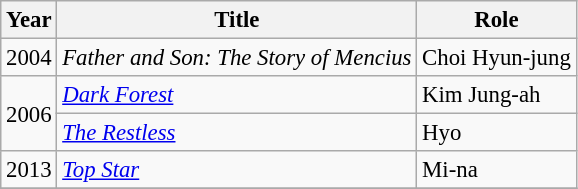<table class="wikitable" style="font-size: 95%">
<tr>
<th>Year</th>
<th>Title</th>
<th>Role</th>
</tr>
<tr>
<td>2004</td>
<td><em>Father and Son: The Story of Mencius</em></td>
<td>Choi Hyun-jung</td>
</tr>
<tr>
<td rowspan=2>2006</td>
<td><em><a href='#'>Dark Forest</a></em></td>
<td>Kim Jung-ah</td>
</tr>
<tr>
<td><em><a href='#'>The Restless</a></em></td>
<td>Hyo</td>
</tr>
<tr>
<td>2013</td>
<td><em><a href='#'>Top Star</a></em></td>
<td>Mi-na</td>
</tr>
<tr>
</tr>
</table>
